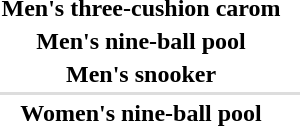<table>
<tr>
<th scope="row">Men's three-cushion carom</th>
<td></td>
<td></td>
<td></td>
</tr>
<tr>
<th scope="row">Men's nine-ball pool</th>
<td></td>
<td></td>
<td></td>
</tr>
<tr>
<th scope="row">Men's snooker</th>
<td></td>
<td></td>
<td></td>
</tr>
<tr bgcolor=#DDDDDD>
<td colspan=4></td>
</tr>
<tr>
<th scope="row">Women's nine-ball pool</th>
<td></td>
<td></td>
<td></td>
</tr>
</table>
